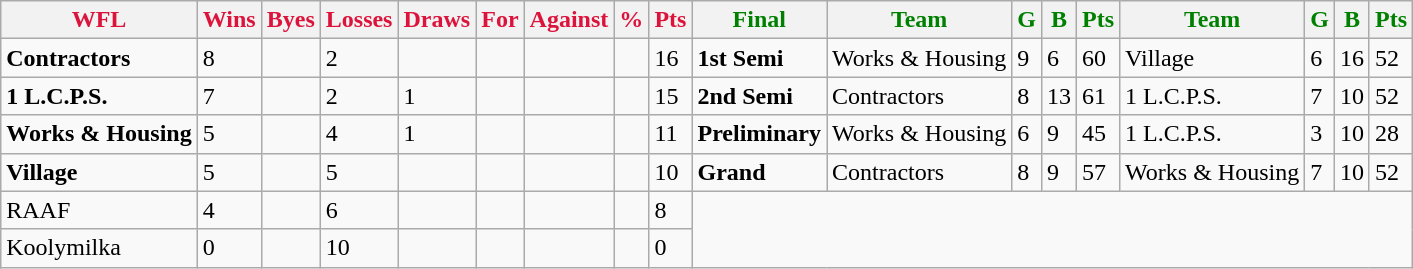<table class="wikitable">
<tr>
<th style="color:crimson">WFL</th>
<th style="color:crimson">Wins</th>
<th style="color:crimson">Byes</th>
<th style="color:crimson">Losses</th>
<th style="color:crimson">Draws</th>
<th style="color:crimson">For</th>
<th style="color:crimson">Against</th>
<th style="color:crimson">%</th>
<th style="color:crimson">Pts</th>
<th style="color:green">Final</th>
<th style="color:green">Team</th>
<th style="color:green">G</th>
<th style="color:green">B</th>
<th style="color:green">Pts</th>
<th style="color:green">Team</th>
<th style="color:green">G</th>
<th style="color:green">B</th>
<th style="color:green">Pts</th>
</tr>
<tr>
<td><strong>	Contractors	</strong></td>
<td>8</td>
<td></td>
<td>2</td>
<td></td>
<td></td>
<td></td>
<td></td>
<td>16</td>
<td><strong>1st Semi</strong></td>
<td>Works & Housing</td>
<td>9</td>
<td>6</td>
<td>60</td>
<td>Village</td>
<td>6</td>
<td>16</td>
<td>52</td>
</tr>
<tr>
<td><strong>	1 L.C.P.S.	</strong></td>
<td>7</td>
<td></td>
<td>2</td>
<td>1</td>
<td></td>
<td></td>
<td></td>
<td>15</td>
<td><strong>2nd Semi</strong></td>
<td>Contractors</td>
<td>8</td>
<td>13</td>
<td>61</td>
<td>1 L.C.P.S.</td>
<td>7</td>
<td>10</td>
<td>52</td>
</tr>
<tr>
<td><strong>	Works & Housing	</strong></td>
<td>5</td>
<td></td>
<td>4</td>
<td>1</td>
<td></td>
<td></td>
<td></td>
<td>11</td>
<td><strong>Preliminary</strong></td>
<td>Works & Housing</td>
<td>6</td>
<td>9</td>
<td>45</td>
<td>1 L.C.P.S.</td>
<td>3</td>
<td>10</td>
<td>28</td>
</tr>
<tr>
<td><strong>	Village	</strong></td>
<td>5</td>
<td></td>
<td>5</td>
<td></td>
<td></td>
<td></td>
<td></td>
<td>10</td>
<td><strong>Grand</strong></td>
<td>Contractors</td>
<td>8</td>
<td>9</td>
<td>57</td>
<td>Works & Housing</td>
<td>7</td>
<td>10</td>
<td>52</td>
</tr>
<tr>
<td>RAAF</td>
<td>4</td>
<td></td>
<td>6</td>
<td></td>
<td></td>
<td></td>
<td></td>
<td>8</td>
</tr>
<tr>
<td>Koolymilka</td>
<td>0</td>
<td></td>
<td>10</td>
<td></td>
<td></td>
<td></td>
<td></td>
<td>0</td>
</tr>
</table>
